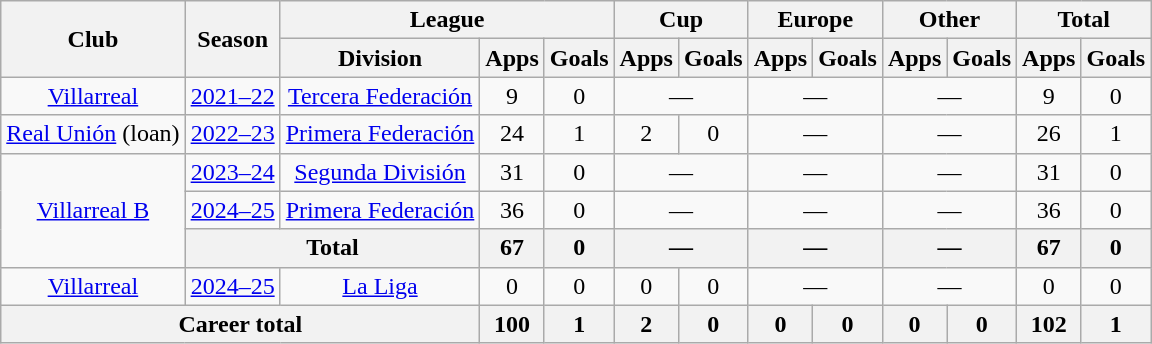<table class="wikitable" style="text-align:center">
<tr>
<th rowspan="2">Club</th>
<th rowspan="2">Season</th>
<th colspan="3">League</th>
<th colspan="2">Cup</th>
<th colspan="2">Europe</th>
<th colspan="2">Other</th>
<th colspan="2">Total</th>
</tr>
<tr>
<th>Division</th>
<th>Apps</th>
<th>Goals</th>
<th>Apps</th>
<th>Goals</th>
<th>Apps</th>
<th>Goals</th>
<th>Apps</th>
<th>Goals</th>
<th>Apps</th>
<th>Goals</th>
</tr>
<tr>
<td><a href='#'>Villarreal</a></td>
<td><a href='#'>2021–22</a></td>
<td><a href='#'>Tercera Federación</a></td>
<td>9</td>
<td>0</td>
<td colspan="2">—</td>
<td colspan="2">—</td>
<td colspan="2">—</td>
<td>9</td>
<td>0</td>
</tr>
<tr>
<td><a href='#'>Real Unión</a> (loan)</td>
<td><a href='#'>2022–23</a></td>
<td><a href='#'>Primera Federación</a></td>
<td>24</td>
<td>1</td>
<td>2</td>
<td>0</td>
<td colspan="2">—</td>
<td colspan="2">—</td>
<td>26</td>
<td>1</td>
</tr>
<tr>
<td rowspan="3"><a href='#'>Villarreal B</a></td>
<td><a href='#'>2023–24</a></td>
<td><a href='#'>Segunda División</a></td>
<td>31</td>
<td>0</td>
<td colspan="2">—</td>
<td colspan="2">—</td>
<td colspan="2">—</td>
<td>31</td>
<td>0</td>
</tr>
<tr>
<td><a href='#'>2024–25</a></td>
<td><a href='#'>Primera Federación</a></td>
<td>36</td>
<td>0</td>
<td colspan="2">—</td>
<td colspan="2">—</td>
<td colspan="2">—</td>
<td>36</td>
<td>0</td>
</tr>
<tr>
<th colspan="2">Total</th>
<th>67</th>
<th>0</th>
<th colspan="2">—</th>
<th colspan="2">—</th>
<th colspan="2">—</th>
<th>67</th>
<th>0</th>
</tr>
<tr>
<td><a href='#'>Villarreal</a></td>
<td><a href='#'>2024–25</a></td>
<td><a href='#'>La Liga</a></td>
<td>0</td>
<td>0</td>
<td>0</td>
<td>0</td>
<td colspan="2">—</td>
<td colspan="2">—</td>
<td>0</td>
<td>0</td>
</tr>
<tr>
<th colspan="3">Career total</th>
<th>100</th>
<th>1</th>
<th>2</th>
<th>0</th>
<th>0</th>
<th>0</th>
<th>0</th>
<th>0</th>
<th>102</th>
<th>1</th>
</tr>
</table>
